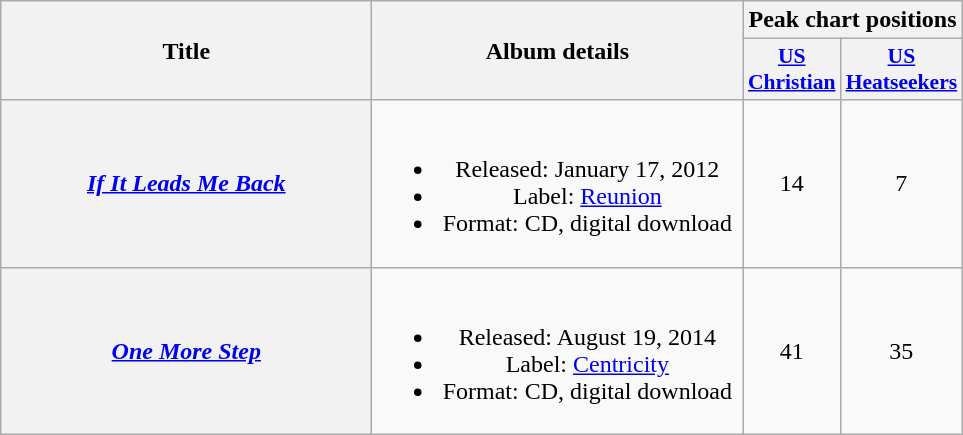<table class="wikitable plainrowheaders" style="text-align:center;">
<tr>
<th scope="col" rowspan="2" style="width:15em;">Title</th>
<th scope="col" rowspan="2" style="width:15em;">Album details</th>
<th scope="col" colspan="2">Peak chart positions</th>
</tr>
<tr>
<th style="width:3em; font-size:90%"><a href='#'>US<br>Christian</a></th>
<th style="width:3em; font-size:90%"><a href='#'>US<br>Heatseekers</a></th>
</tr>
<tr>
<th scope="row"><em><a href='#'>If It Leads Me Back</a></em></th>
<td><br><ul><li>Released: January 17, 2012</li><li>Label: <a href='#'>Reunion</a></li><li>Format: CD, digital download</li></ul></td>
<td>14</td>
<td>7</td>
</tr>
<tr>
<th scope="row"><em><a href='#'>One More Step</a></em></th>
<td><br><ul><li>Released: August 19, 2014</li><li>Label: <a href='#'>Centricity</a></li><li>Format: CD, digital download</li></ul></td>
<td>41</td>
<td>35</td>
</tr>
</table>
